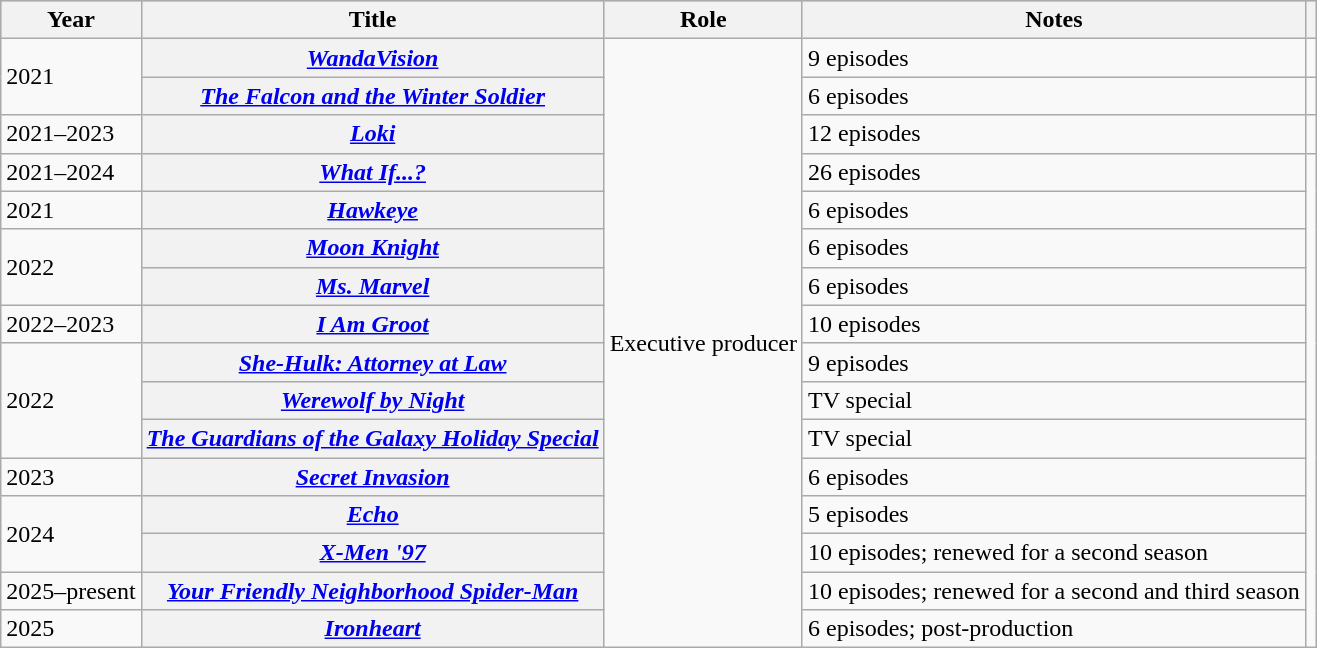<table class="wikitable plainrowheaders">
<tr style="background:#ccc; text-align:center;">
<th scope="col">Year</th>
<th scope="col">Title</th>
<th scope="col">Role</th>
<th scope="col">Notes</th>
<th scope="col"></th>
</tr>
<tr>
<td rowspan="2">2021</td>
<th scope="row"><em><a href='#'>WandaVision</a></em></th>
<td rowspan="17">Executive producer</td>
<td>9 episodes</td>
<td style="text-align:center;"></td>
</tr>
<tr>
<th scope="row"><em><a href='#'>The Falcon and the Winter Soldier</a></em></th>
<td>6 episodes</td>
<td style="text-align:center;"></td>
</tr>
<tr>
<td>2021–2023</td>
<th scope="row"><em><a href='#'>Loki</a></em></th>
<td>12 episodes</td>
<td style="text-align:center;"></td>
</tr>
<tr>
<td>2021–2024</td>
<th scope="row"><em><a href='#'>What If...?</a></em></th>
<td>26 episodes</td>
<td rowspan="14" style="text-align:center;"></td>
</tr>
<tr>
<td>2021</td>
<th scope="row"><em><a href='#'>Hawkeye</a></em></th>
<td>6 episodes</td>
</tr>
<tr>
<td rowspan="2">2022</td>
<th scope="row"><em><a href='#'>Moon Knight</a></em></th>
<td>6 episodes</td>
</tr>
<tr>
<th scope="row"><em><a href='#'>Ms. Marvel</a></em></th>
<td>6 episodes</td>
</tr>
<tr>
<td>2022–2023</td>
<th scope="row"><em><a href='#'>I Am Groot</a></em></th>
<td>10 episodes</td>
</tr>
<tr>
<td rowspan="3">2022</td>
<th scope="row"><em><a href='#'>She-Hulk: Attorney at Law</a></em></th>
<td>9 episodes</td>
</tr>
<tr>
<th scope="row"><em><a href='#'>Werewolf by Night</a></em></th>
<td>TV special</td>
</tr>
<tr>
<th scope="row"><em><a href='#'>The Guardians of the Galaxy Holiday Special</a></em></th>
<td>TV special</td>
</tr>
<tr>
<td>2023</td>
<th scope="row"><em><a href='#'>Secret Invasion</a></em></th>
<td>6 episodes</td>
</tr>
<tr>
<td rowspan="2">2024</td>
<th scope="row"><em><a href='#'>Echo</a></em></th>
<td>5 episodes</td>
</tr>
<tr>
<th scope="row"><em><a href='#'>X-Men '97</a></em></th>
<td>10 episodes; renewed for a second season</td>
</tr>
<tr>
<td rowspan="1">2025–present</td>
<th scope="row"><em><a href='#'>Your Friendly Neighborhood Spider-Man</a></em></th>
<td>10 episodes; renewed for a second and third season</td>
</tr>
<tr>
<td rowspan="1">2025</td>
<th scope="row"><em><a href='#'>Ironheart</a></em></th>
<td>6 episodes; post-production</td>
</tr>
</table>
